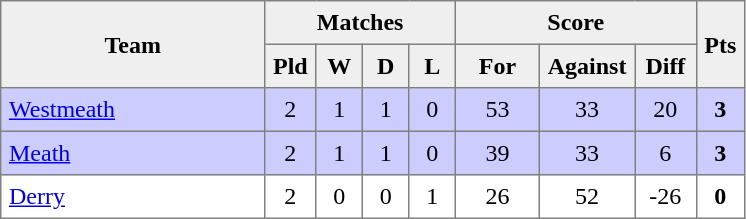<table style=border-collapse:collapse border=1 cellspacing=0 cellpadding=5>
<tr align=center bgcolor=#efefef>
<th rowspan=2 width=165>Team</th>
<th colspan=4>Matches</th>
<th colspan=3>Score</th>
<th rowspan=2width=20>Pts</th>
</tr>
<tr align=center bgcolor=#efefef>
<th width=20>Pld</th>
<th width=20>W</th>
<th width=20>D</th>
<th width=20>L</th>
<th width=45>For</th>
<th width=45>Against</th>
<th width=30>Diff</th>
</tr>
<tr align=center style="background:#ccccff;">
<td style="text-align:left;"><a href='#'>Westmeath</a></td>
<td>2</td>
<td>1</td>
<td>1</td>
<td>0</td>
<td>53</td>
<td>33</td>
<td>20</td>
<td><strong>3</strong></td>
</tr>
<tr align=center style="background:#ccccff;">
<td style="text-align:left;"><a href='#'>Meath</a></td>
<td>2</td>
<td>1</td>
<td>1</td>
<td>0</td>
<td>39</td>
<td>33</td>
<td>6</td>
<td><strong>3</strong></td>
</tr>
<tr align=center>
<td style="text-align:left;"><a href='#'>Derry</a></td>
<td>2</td>
<td>0</td>
<td>0</td>
<td>1</td>
<td>26</td>
<td>52</td>
<td>-26</td>
<td><strong>0</strong></td>
</tr>
</table>
